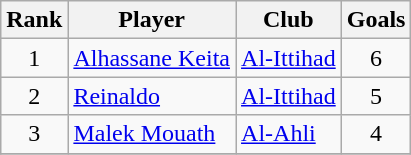<table class="wikitable sortable" style="text-align:center">
<tr>
<th>Rank</th>
<th>Player</th>
<th>Club</th>
<th>Goals</th>
</tr>
<tr>
<td>1</td>
<td align="left"> <a href='#'>Alhassane Keita</a></td>
<td align="left"><a href='#'>Al-Ittihad</a></td>
<td>6</td>
</tr>
<tr>
<td>2</td>
<td align="left"> <a href='#'>Reinaldo</a></td>
<td align="left"><a href='#'>Al-Ittihad</a></td>
<td>5</td>
</tr>
<tr>
<td>3</td>
<td align="left"> <a href='#'>Malek Mouath</a></td>
<td align="left"><a href='#'>Al-Ahli</a></td>
<td>4</td>
</tr>
<tr>
</tr>
</table>
